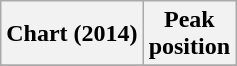<table class="wikitable plainrowheaders" style="text-align:center">
<tr>
<th scope="col">Chart (2014)</th>
<th scope="col">Peak<br>position</th>
</tr>
<tr>
</tr>
</table>
